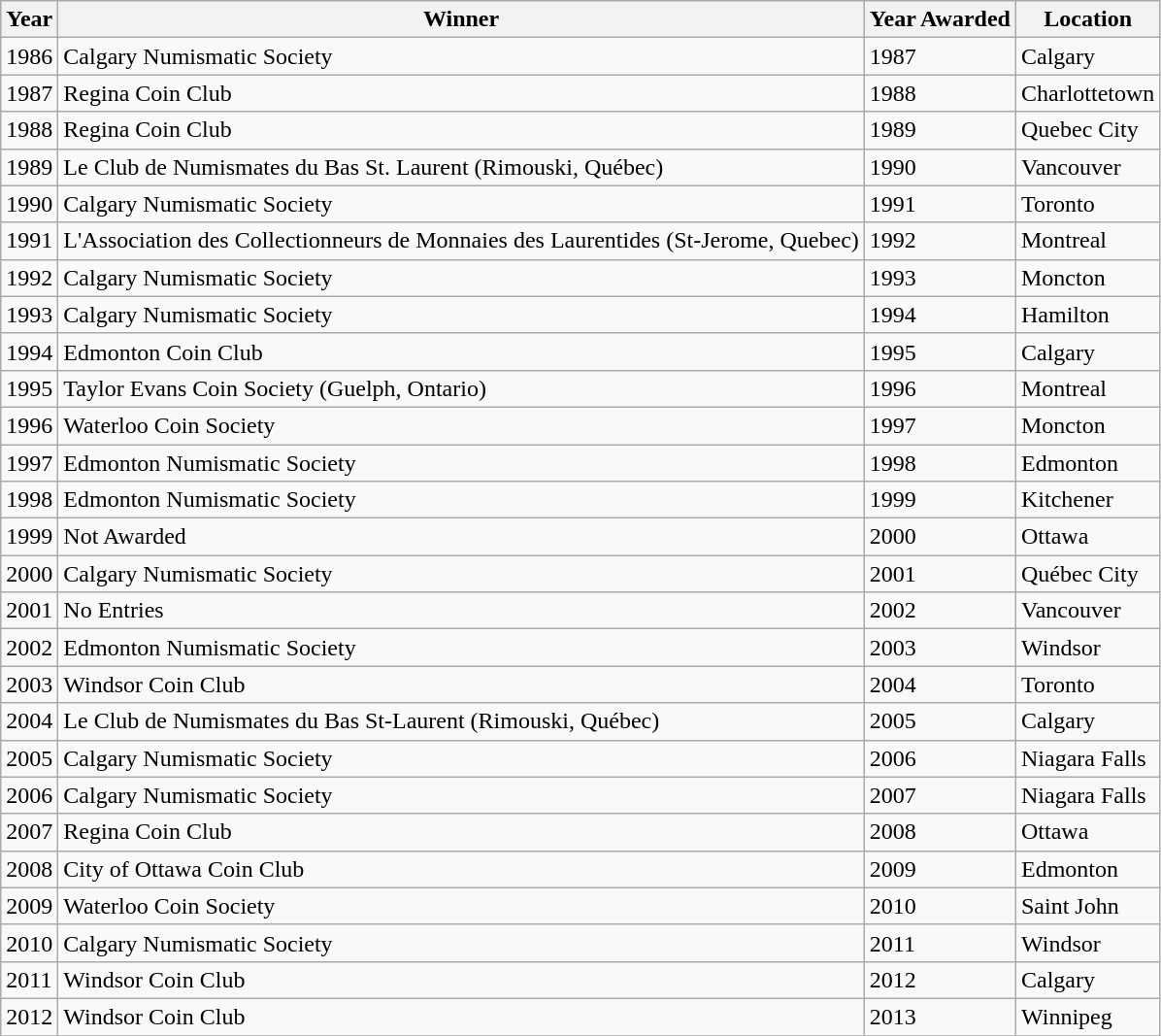<table class="wikitable">
<tr>
<th>Year</th>
<th>Winner</th>
<th>Year Awarded</th>
<th>Location</th>
</tr>
<tr>
<td>1986</td>
<td>Calgary Numismatic Society</td>
<td>1987</td>
<td>Calgary</td>
</tr>
<tr>
<td>1987</td>
<td>Regina Coin Club</td>
<td>1988</td>
<td>Charlottetown</td>
</tr>
<tr>
<td>1988</td>
<td>Regina Coin Club</td>
<td>1989</td>
<td>Quebec City</td>
</tr>
<tr>
<td>1989</td>
<td>Le Club de Numismates du Bas St. Laurent (Rimouski, Québec)</td>
<td>1990</td>
<td>Vancouver</td>
</tr>
<tr>
<td>1990</td>
<td>Calgary Numismatic Society</td>
<td>1991</td>
<td>Toronto</td>
</tr>
<tr>
<td>1991</td>
<td>L'Association des Collectionneurs de Monnaies des Laurentides (St-Jerome, Quebec)</td>
<td>1992</td>
<td>Montreal</td>
</tr>
<tr>
<td>1992</td>
<td>Calgary Numismatic Society</td>
<td>1993</td>
<td>Moncton</td>
</tr>
<tr>
<td>1993</td>
<td>Calgary Numismatic Society</td>
<td>1994</td>
<td>Hamilton</td>
</tr>
<tr>
<td>1994</td>
<td>Edmonton Coin Club</td>
<td>1995</td>
<td>Calgary</td>
</tr>
<tr>
<td>1995</td>
<td>Taylor Evans Coin Society (Guelph, Ontario)</td>
<td>1996</td>
<td>Montreal</td>
</tr>
<tr>
<td>1996</td>
<td>Waterloo Coin Society</td>
<td>1997</td>
<td>Moncton</td>
</tr>
<tr>
<td>1997</td>
<td>Edmonton Numismatic Society</td>
<td>1998</td>
<td>Edmonton</td>
</tr>
<tr>
<td>1998</td>
<td>Edmonton Numismatic Society</td>
<td>1999</td>
<td>Kitchener</td>
</tr>
<tr>
<td>1999</td>
<td>Not Awarded</td>
<td>2000</td>
<td>Ottawa</td>
</tr>
<tr>
<td>2000</td>
<td>Calgary Numismatic Society</td>
<td>2001</td>
<td>Québec City</td>
</tr>
<tr>
<td>2001</td>
<td>No Entries</td>
<td>2002</td>
<td>Vancouver</td>
</tr>
<tr>
<td>2002</td>
<td>Edmonton Numismatic Society</td>
<td>2003</td>
<td>Windsor</td>
</tr>
<tr>
<td>2003</td>
<td>Windsor Coin Club</td>
<td>2004</td>
<td>Toronto</td>
</tr>
<tr>
<td>2004</td>
<td>Le Club de Numismates du Bas St-Laurent (Rimouski, Québec)</td>
<td>2005</td>
<td>Calgary</td>
</tr>
<tr>
<td>2005</td>
<td>Calgary Numismatic Society</td>
<td>2006</td>
<td>Niagara Falls</td>
</tr>
<tr>
<td>2006</td>
<td>Calgary Numismatic Society</td>
<td>2007</td>
<td>Niagara Falls</td>
</tr>
<tr>
<td>2007</td>
<td>Regina Coin Club</td>
<td>2008</td>
<td>Ottawa</td>
</tr>
<tr>
<td>2008</td>
<td>City of Ottawa Coin Club</td>
<td>2009</td>
<td>Edmonton</td>
</tr>
<tr>
<td>2009</td>
<td>Waterloo Coin Society</td>
<td>2010</td>
<td>Saint John</td>
</tr>
<tr>
<td>2010</td>
<td>Calgary Numismatic Society</td>
<td>2011</td>
<td>Windsor</td>
</tr>
<tr>
<td>2011</td>
<td>Windsor Coin Club</td>
<td>2012</td>
<td>Calgary</td>
</tr>
<tr>
<td>2012</td>
<td>Windsor Coin Club </td>
<td>2013</td>
<td>Winnipeg</td>
</tr>
<tr>
</tr>
</table>
